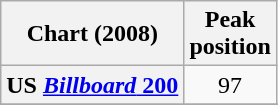<table class="wikitable sortable plainrowheaders" style="text-align:center">
<tr>
<th scope="col">Chart (2008)</th>
<th scope="col">Peak<br>position</th>
</tr>
<tr>
<th scope="row">US <a href='#'><em>Billboard</em> 200</a></th>
<td>97</td>
</tr>
<tr>
</tr>
<tr>
</tr>
</table>
